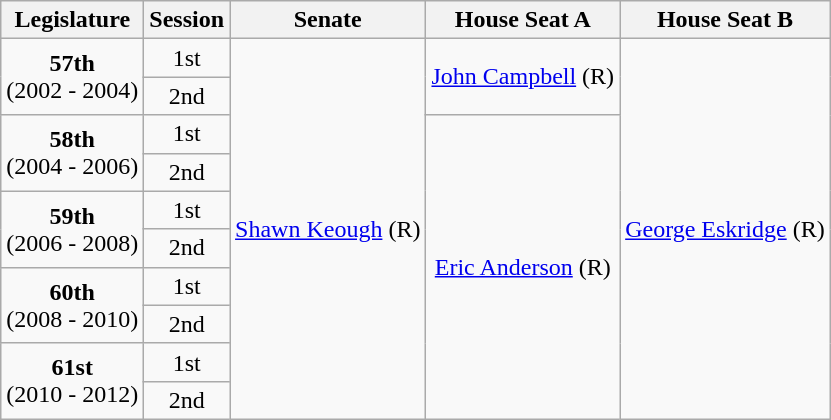<table class=wikitable style="text-align:center">
<tr>
<th>Legislature</th>
<th>Session</th>
<th>Senate</th>
<th>House Seat A</th>
<th>House Seat B</th>
</tr>
<tr>
<td rowspan="2"><strong>57th</strong> <br> (2002 - 2004)</td>
<td>1st</td>
<td rowspan="10" ><a href='#'>Shawn Keough</a> (R)</td>
<td rowspan="2" ><a href='#'>John Campbell</a> (R)</td>
<td rowspan="10" ><a href='#'>George Eskridge</a> (R)</td>
</tr>
<tr>
<td>2nd</td>
</tr>
<tr>
<td rowspan="2"><strong>58th</strong> <br> (2004 - 2006)</td>
<td>1st</td>
<td rowspan="8" ><a href='#'>Eric Anderson</a> (R)</td>
</tr>
<tr>
<td>2nd</td>
</tr>
<tr>
<td rowspan="2"><strong>59th</strong> <br> (2006 - 2008)</td>
<td>1st</td>
</tr>
<tr>
<td>2nd</td>
</tr>
<tr>
<td rowspan="2"><strong>60th</strong> <br> (2008 - 2010)</td>
<td>1st</td>
</tr>
<tr>
<td>2nd</td>
</tr>
<tr>
<td rowspan="2"><strong>61st</strong> <br> (2010 - 2012)</td>
<td>1st</td>
</tr>
<tr>
<td>2nd</td>
</tr>
</table>
